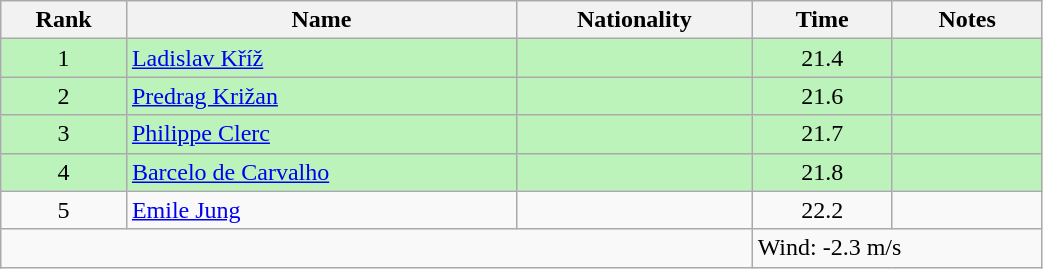<table class="wikitable sortable" style="text-align:center;width: 55%">
<tr>
<th>Rank</th>
<th>Name</th>
<th>Nationality</th>
<th>Time</th>
<th>Notes</th>
</tr>
<tr bgcolor=bbf3bb>
<td>1</td>
<td align=left><a href='#'>Ladislav Kříž</a></td>
<td align=left></td>
<td>21.4</td>
<td></td>
</tr>
<tr bgcolor=bbf3bb>
<td>2</td>
<td align=left><a href='#'>Predrag Križan</a></td>
<td align=left></td>
<td>21.6</td>
<td></td>
</tr>
<tr bgcolor=bbf3bb>
<td>3</td>
<td align=left><a href='#'>Philippe Clerc</a></td>
<td align=left></td>
<td>21.7</td>
<td></td>
</tr>
<tr bgcolor=bbf3bb>
<td>4</td>
<td align=left><a href='#'>Barcelo de Carvalho</a></td>
<td align=left></td>
<td>21.8</td>
<td></td>
</tr>
<tr>
<td>5</td>
<td align=left><a href='#'>Emile Jung</a></td>
<td align=left></td>
<td>22.2</td>
<td></td>
</tr>
<tr class="sortbottom">
<td colspan="3"></td>
<td colspan="2" style="text-align:left;">Wind: -2.3 m/s</td>
</tr>
</table>
